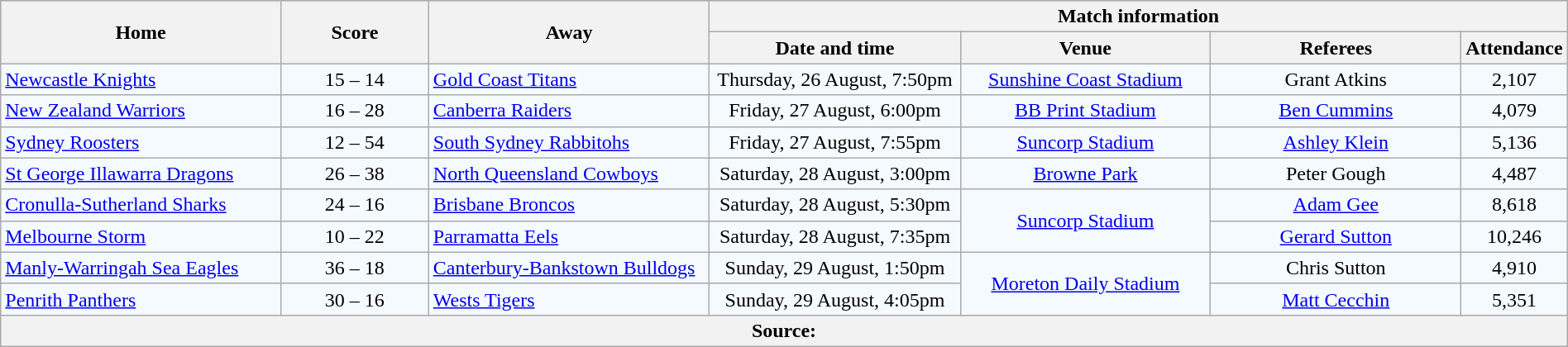<table class="wikitable" style="border-collapse:collapse; text-align:center; width:100%;">
<tr style="background:#c1d8ff;">
<th rowspan="2" style="width:19%;">Home</th>
<th rowspan="2" style="width:10%;">Score</th>
<th rowspan="2" style="width:19%;">Away</th>
<th colspan="6">Match information</th>
</tr>
<tr style="background:#efefef;">
<th width="17%">Date and time</th>
<th width="17%">Venue</th>
<th width="17%">Referees</th>
<th width="5%">Attendance</th>
</tr>
<tr style="text-align:center; background:#f5faff;">
<td align="left"> <a href='#'>Newcastle Knights</a></td>
<td>15 – 14</td>
<td align="left"> <a href='#'>Gold Coast Titans</a></td>
<td>Thursday, 26 August, 7:50pm</td>
<td><a href='#'>Sunshine Coast Stadium</a></td>
<td>Grant Atkins</td>
<td>2,107</td>
</tr>
<tr style="text-align:center; background:#f5faff;">
<td align="left"> <a href='#'>New Zealand Warriors</a></td>
<td>16 – 28</td>
<td align="left"> <a href='#'>Canberra Raiders</a></td>
<td>Friday, 27 August, 6:00pm</td>
<td><a href='#'>BB Print Stadium</a></td>
<td><a href='#'>Ben Cummins</a></td>
<td>4,079</td>
</tr>
<tr style="text-align:center; background:#f5faff;">
<td align="left"> <a href='#'>Sydney Roosters</a></td>
<td>12 – 54</td>
<td align="left"> <a href='#'>South Sydney Rabbitohs</a></td>
<td>Friday, 27 August, 7:55pm</td>
<td><a href='#'>Suncorp Stadium</a></td>
<td><a href='#'>Ashley Klein</a></td>
<td>5,136</td>
</tr>
<tr style="text-align:center; background:#f5faff;">
<td align="left"> <a href='#'>St George Illawarra Dragons</a></td>
<td>26 – 38</td>
<td align="left"> <a href='#'>North Queensland Cowboys</a></td>
<td>Saturday, 28 August, 3:00pm</td>
<td><a href='#'>Browne Park</a></td>
<td>Peter Gough</td>
<td>4,487</td>
</tr>
<tr style="text-align:center; background:#f5faff;">
<td align="left"> <a href='#'>Cronulla-Sutherland Sharks</a></td>
<td>24 – 16</td>
<td align="left"> <a href='#'>Brisbane Broncos</a></td>
<td>Saturday, 28 August, 5:30pm</td>
<td rowspan="2"><a href='#'>Suncorp Stadium</a></td>
<td><a href='#'>Adam Gee</a></td>
<td>8,618</td>
</tr>
<tr style="text-align:center; background:#f5faff;">
<td align="left"> <a href='#'>Melbourne Storm</a></td>
<td>10 – 22</td>
<td align="left"> <a href='#'>Parramatta Eels</a></td>
<td>Saturday, 28 August, 7:35pm</td>
<td><a href='#'>Gerard Sutton</a></td>
<td>10,246</td>
</tr>
<tr style="text-align:center; background:#f5faff;">
<td align="left"> <a href='#'>Manly-Warringah Sea Eagles</a></td>
<td>36 – 18</td>
<td align="left"> <a href='#'>Canterbury-Bankstown Bulldogs</a></td>
<td>Sunday, 29 August, 1:50pm</td>
<td rowspan="2"><a href='#'>Moreton Daily Stadium</a></td>
<td>Chris Sutton</td>
<td>4,910</td>
</tr>
<tr style="text-align:center; background:#f5faff;">
<td align="left"> <a href='#'>Penrith Panthers</a></td>
<td>30 – 16</td>
<td align="left"> <a href='#'>Wests Tigers</a></td>
<td>Sunday, 29 August, 4:05pm</td>
<td><a href='#'>Matt Cecchin</a></td>
<td>5,351</td>
</tr>
<tr>
<th colspan="7">Source:</th>
</tr>
</table>
